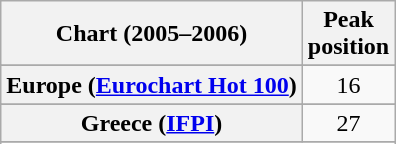<table class="wikitable sortable plainrowheaders" style="text-align:center">
<tr>
<th scope="col">Chart (2005–2006)</th>
<th scope="col">Peak<br>position</th>
</tr>
<tr>
</tr>
<tr>
</tr>
<tr>
<th scope="row">Europe (<a href='#'>Eurochart Hot 100</a>)</th>
<td>16</td>
</tr>
<tr>
</tr>
<tr>
</tr>
<tr>
<th scope="row">Greece (<a href='#'>IFPI</a>)</th>
<td>27</td>
</tr>
<tr>
</tr>
<tr>
</tr>
<tr>
</tr>
<tr>
</tr>
<tr>
</tr>
<tr>
</tr>
<tr>
</tr>
<tr>
</tr>
</table>
